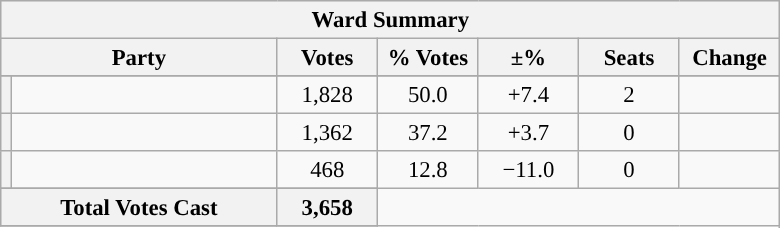<table class="wikitable" style="font-size: 95%;">
<tr style="background-color:#E9E9E9">
<th colspan="7">Ward Summary</th>
</tr>
<tr style="background-color:#E9E9E9">
<th colspan="2">Party</th>
<th style="width: 60px">Votes</th>
<th style="width: 60px">% Votes</th>
<th style="width: 60px">±%</th>
<th style="width: 60px">Seats</th>
<th style="width: 60px">Change</th>
</tr>
<tr>
</tr>
<tr>
<th style="background-color: "></th>
<td style="width: 170px"><a href='#'></a></td>
<td align="center">1,828</td>
<td align="center">50.0</td>
<td align="center">+7.4</td>
<td align="center">2</td>
<td align="center"></td>
</tr>
<tr>
<th style="background-color: "></th>
<td style="width: 170px"><a href='#'></a></td>
<td align="center">1,362</td>
<td align="center">37.2</td>
<td align="center">+3.7</td>
<td align="center">0</td>
<td align="center"></td>
</tr>
<tr>
<th style="background-color: "></th>
<td style="width: 170px"><a href='#'></a></td>
<td align="center">468</td>
<td align="center">12.8</td>
<td align="center">−11.0</td>
<td align="center">0</td>
<td align="center"></td>
</tr>
<tr>
</tr>
<tr style="background-color:#E9E9E9">
<th colspan="2">Total Votes Cast</th>
<th style="width: 60px">3,658</th>
</tr>
<tr style="background-color:#E9E9E9">
</tr>
</table>
